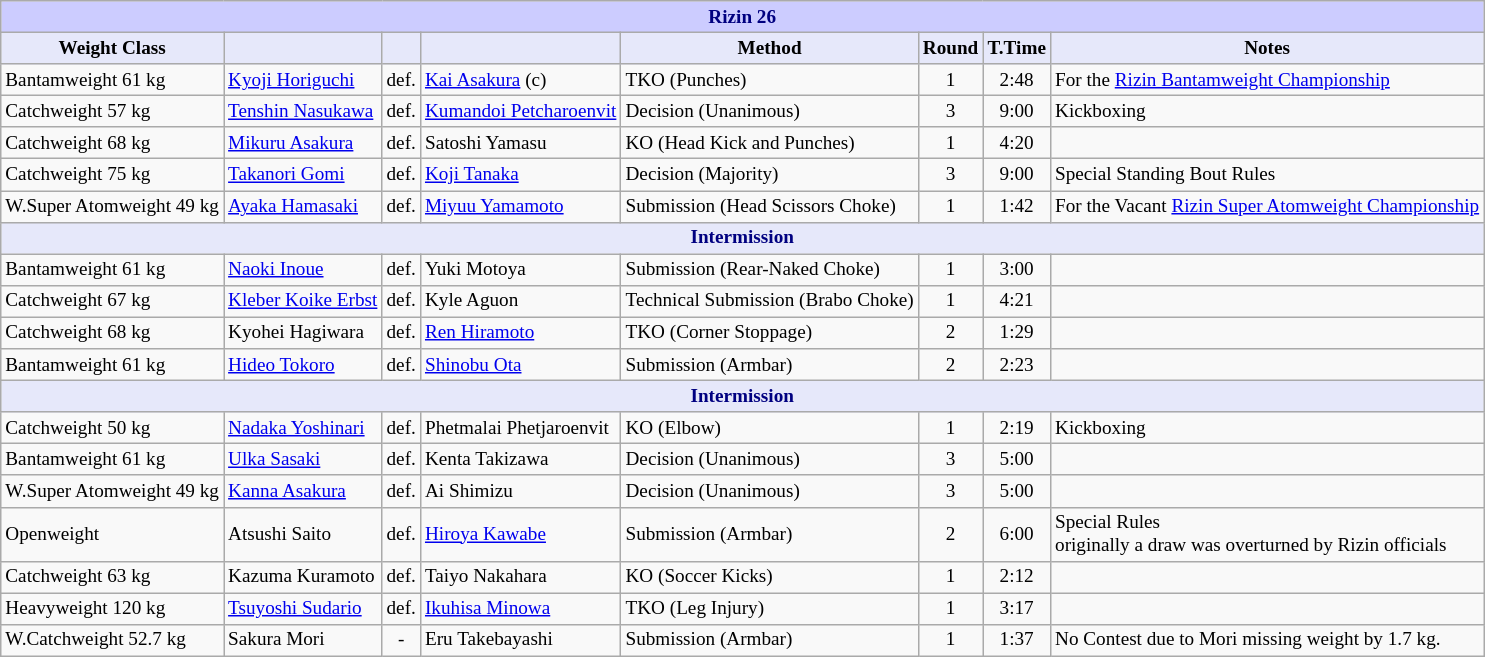<table class="wikitable" style="font-size: 80%;">
<tr>
<th colspan="8" style="background-color: #ccf; color: #000080; text-align: center;"><strong>Rizin 26</strong></th>
</tr>
<tr>
<th colspan="1" style="background-color: #E6E8FA; color: #000000; text-align: center;">Weight Class</th>
<th colspan="1" style="background-color: #E6E8FA; color: #000000; text-align: center;"></th>
<th colspan="1" style="background-color: #E6E8FA; color: #000000; text-align: center;"></th>
<th colspan="1" style="background-color: #E6E8FA; color: #000000; text-align: center;"></th>
<th colspan="1" style="background-color: #E6E8FA; color: #000000; text-align: center;">Method</th>
<th colspan="1" style="background-color: #E6E8FA; color: #000000; text-align: center;">Round</th>
<th colspan="1" style="background-color: #E6E8FA; color: #000000; text-align: center;">T.Time</th>
<th colspan="1" style="background-color: #E6E8FA; color: #000000; text-align: center;">Notes</th>
</tr>
<tr>
<td>Bantamweight 61 kg</td>
<td> <a href='#'>Kyoji Horiguchi</a></td>
<td align=center>def.</td>
<td> <a href='#'>Kai Asakura</a> (c)</td>
<td>TKO (Punches)</td>
<td align=center>1</td>
<td align=center>2:48</td>
<td>For the <a href='#'>Rizin Bantamweight Championship</a></td>
</tr>
<tr>
<td>Catchweight 57 kg</td>
<td> <a href='#'>Tenshin Nasukawa</a></td>
<td align=center>def.</td>
<td> <a href='#'>Kumandoi Petcharoenvit</a></td>
<td>Decision (Unanimous)</td>
<td align=center>3</td>
<td align=center>9:00</td>
<td>Kickboxing</td>
</tr>
<tr>
<td>Catchweight 68 kg</td>
<td> <a href='#'>Mikuru Asakura</a></td>
<td align=center>def.</td>
<td> Satoshi Yamasu</td>
<td>KO (Head Kick and Punches)</td>
<td align=center>1</td>
<td align=center>4:20</td>
<td></td>
</tr>
<tr>
<td>Catchweight 75 kg</td>
<td> <a href='#'>Takanori Gomi</a></td>
<td align=center>def.</td>
<td> <a href='#'>Koji Tanaka</a></td>
<td>Decision (Majority)</td>
<td align=center>3</td>
<td align=center>9:00</td>
<td>Special Standing Bout Rules</td>
</tr>
<tr>
<td>W.Super Atomweight 49 kg</td>
<td> <a href='#'>Ayaka Hamasaki</a></td>
<td align=center>def.</td>
<td> <a href='#'>Miyuu Yamamoto</a></td>
<td>Submission (Head Scissors Choke)</td>
<td align=center>1</td>
<td align=center>1:42</td>
<td>For the Vacant <a href='#'>Rizin Super Atomweight Championship</a></td>
</tr>
<tr>
<th colspan="8" style="background-color: #E6E8FA; color: #000080; text-align: center;"><strong>Intermission</strong></th>
</tr>
<tr>
<td>Bantamweight 61 kg</td>
<td> <a href='#'>Naoki Inoue</a></td>
<td align=center>def.</td>
<td> Yuki Motoya</td>
<td>Submission (Rear-Naked Choke)</td>
<td align=center>1</td>
<td align=center>3:00</td>
<td></td>
</tr>
<tr>
<td>Catchweight 67 kg</td>
<td> <a href='#'>Kleber Koike Erbst</a></td>
<td align=center>def.</td>
<td> Kyle Aguon</td>
<td>Technical Submission (Brabo Choke)</td>
<td align=center>1</td>
<td align=center>4:21</td>
<td></td>
</tr>
<tr>
<td>Catchweight 68 kg</td>
<td> Kyohei Hagiwara</td>
<td align=center>def.</td>
<td> <a href='#'>Ren Hiramoto</a></td>
<td>TKO (Corner Stoppage)</td>
<td align=center>2</td>
<td align=center>1:29</td>
<td></td>
</tr>
<tr>
<td>Bantamweight 61 kg</td>
<td> <a href='#'>Hideo Tokoro</a></td>
<td align=center>def.</td>
<td> <a href='#'>Shinobu Ota</a></td>
<td>Submission (Armbar)</td>
<td align=center>2</td>
<td align=center>2:23</td>
<td></td>
</tr>
<tr>
<th colspan="8" style="background-color: #E6E8FA; color: #000080; text-align: center;"><strong>Intermission</strong></th>
</tr>
<tr>
<td>Catchweight 50 kg</td>
<td> <a href='#'>Nadaka Yoshinari</a></td>
<td align=center>def.</td>
<td> Phetmalai Phetjaroenvit</td>
<td>KO (Elbow)</td>
<td align=center>1</td>
<td align=center>2:19</td>
<td>Kickboxing</td>
</tr>
<tr>
<td>Bantamweight 61 kg</td>
<td> <a href='#'>Ulka Sasaki</a></td>
<td align=center>def.</td>
<td> Kenta Takizawa</td>
<td>Decision (Unanimous)</td>
<td align=center>3</td>
<td align=center>5:00</td>
<td></td>
</tr>
<tr>
<td>W.Super Atomweight 49 kg</td>
<td> <a href='#'>Kanna Asakura</a></td>
<td align=center>def.</td>
<td> Ai Shimizu</td>
<td>Decision (Unanimous)</td>
<td align=center>3</td>
<td align=center>5:00</td>
<td></td>
</tr>
<tr>
<td>Openweight</td>
<td> Atsushi Saito</td>
<td align=center>def.</td>
<td> <a href='#'>Hiroya Kawabe</a></td>
<td>Submission (Armbar)</td>
<td align=center>2</td>
<td align=center>6:00</td>
<td>Special Rules<br>originally a draw was overturned by Rizin officials</td>
</tr>
<tr>
<td>Catchweight 63 kg</td>
<td> Kazuma Kuramoto</td>
<td align=center>def.</td>
<td> Taiyo Nakahara</td>
<td>KO (Soccer Kicks)</td>
<td align=center>1</td>
<td align=center>2:12</td>
<td></td>
</tr>
<tr>
<td>Heavyweight 120 kg</td>
<td> <a href='#'>Tsuyoshi Sudario</a></td>
<td align=center>def.</td>
<td> <a href='#'>Ikuhisa Minowa</a></td>
<td>TKO (Leg Injury)</td>
<td align=center>1</td>
<td align=center>3:17</td>
<td></td>
</tr>
<tr>
<td>W.Catchweight 52.7 kg</td>
<td> Sakura Mori</td>
<td align=center>-</td>
<td> Eru Takebayashi</td>
<td>Submission (Armbar)</td>
<td align=center>1</td>
<td align=center>1:37</td>
<td>No Contest due to Mori missing weight by 1.7 kg.</td>
</tr>
</table>
